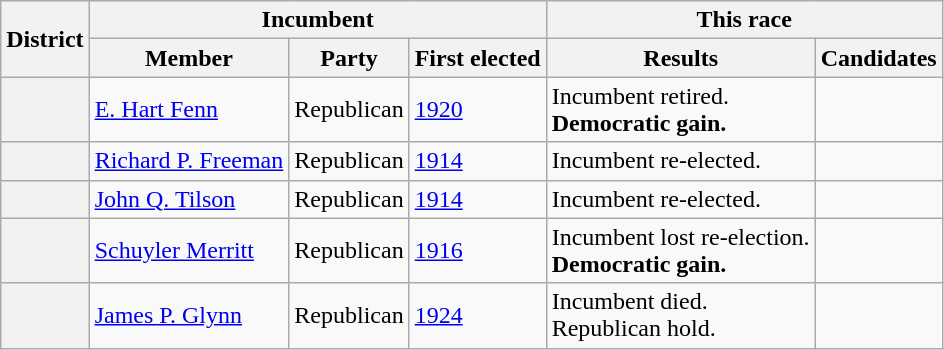<table class=wikitable>
<tr>
<th rowspan=2>District</th>
<th colspan=3>Incumbent</th>
<th colspan=2>This race</th>
</tr>
<tr>
<th>Member</th>
<th>Party</th>
<th>First elected</th>
<th>Results</th>
<th>Candidates</th>
</tr>
<tr>
<th></th>
<td><a href='#'>E. Hart Fenn</a></td>
<td>Republican</td>
<td><a href='#'>1920</a></td>
<td>Incumbent retired.<br><strong>Democratic gain.</strong></td>
<td nowrap></td>
</tr>
<tr>
<th></th>
<td><a href='#'>Richard P. Freeman</a></td>
<td>Republican</td>
<td><a href='#'>1914</a></td>
<td>Incumbent re-elected.</td>
<td nowrap></td>
</tr>
<tr>
<th></th>
<td><a href='#'>John Q. Tilson</a></td>
<td>Republican</td>
<td><a href='#'>1914</a></td>
<td>Incumbent re-elected.</td>
<td nowrap></td>
</tr>
<tr>
<th></th>
<td><a href='#'>Schuyler Merritt</a></td>
<td>Republican</td>
<td><a href='#'>1916</a></td>
<td>Incumbent lost re-election.<br><strong>Democratic gain.</strong></td>
<td nowrap></td>
</tr>
<tr>
<th></th>
<td><a href='#'>James P. Glynn</a></td>
<td>Republican</td>
<td><a href='#'>1924</a></td>
<td>Incumbent died.<br>Republican hold.</td>
<td nowrap></td>
</tr>
</table>
